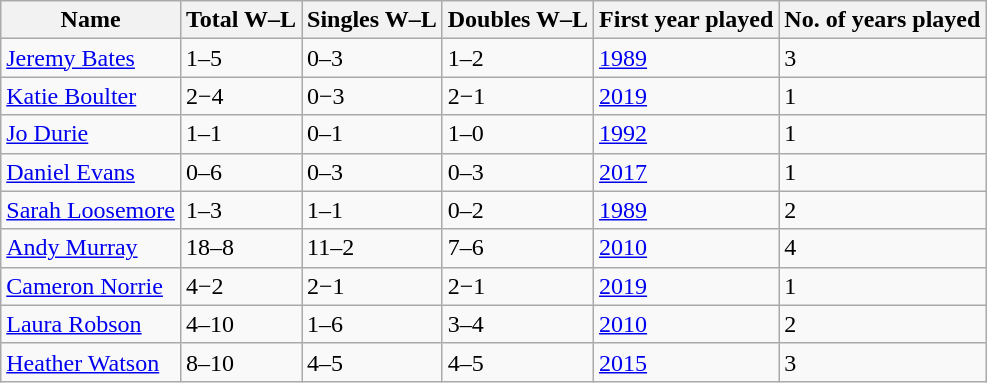<table class="sortable wikitable">
<tr>
<th>Name</th>
<th>Total W–L</th>
<th>Singles W–L</th>
<th>Doubles W–L</th>
<th>First year played</th>
<th>No. of years played</th>
</tr>
<tr>
<td><a href='#'>Jeremy Bates</a></td>
<td>1–5</td>
<td>0–3</td>
<td>1–2</td>
<td><a href='#'>1989</a></td>
<td>3</td>
</tr>
<tr>
<td><a href='#'>Katie Boulter</a></td>
<td>2−4</td>
<td>0−3</td>
<td>2−1</td>
<td><a href='#'>2019</a></td>
<td>1</td>
</tr>
<tr>
<td><a href='#'>Jo Durie</a></td>
<td>1–1</td>
<td>0–1</td>
<td>1–0</td>
<td><a href='#'>1992</a></td>
<td>1</td>
</tr>
<tr>
<td><a href='#'>Daniel Evans</a></td>
<td>0–6</td>
<td>0–3</td>
<td>0–3</td>
<td><a href='#'>2017</a></td>
<td>1</td>
</tr>
<tr>
<td><a href='#'>Sarah Loosemore</a></td>
<td>1–3</td>
<td>1–1</td>
<td>0–2</td>
<td><a href='#'>1989</a></td>
<td>2</td>
</tr>
<tr>
<td><a href='#'>Andy Murray</a></td>
<td>18–8</td>
<td>11–2</td>
<td>7–6</td>
<td><a href='#'>2010</a></td>
<td>4</td>
</tr>
<tr>
<td><a href='#'>Cameron Norrie</a></td>
<td>4−2</td>
<td>2−1</td>
<td>2−1</td>
<td><a href='#'>2019</a></td>
<td>1</td>
</tr>
<tr>
<td><a href='#'>Laura Robson</a></td>
<td>4–10</td>
<td>1–6</td>
<td>3–4</td>
<td><a href='#'>2010</a></td>
<td>2</td>
</tr>
<tr>
<td><a href='#'>Heather Watson</a></td>
<td>8–10</td>
<td>4–5</td>
<td>4–5</td>
<td><a href='#'>2015</a></td>
<td>3</td>
</tr>
</table>
